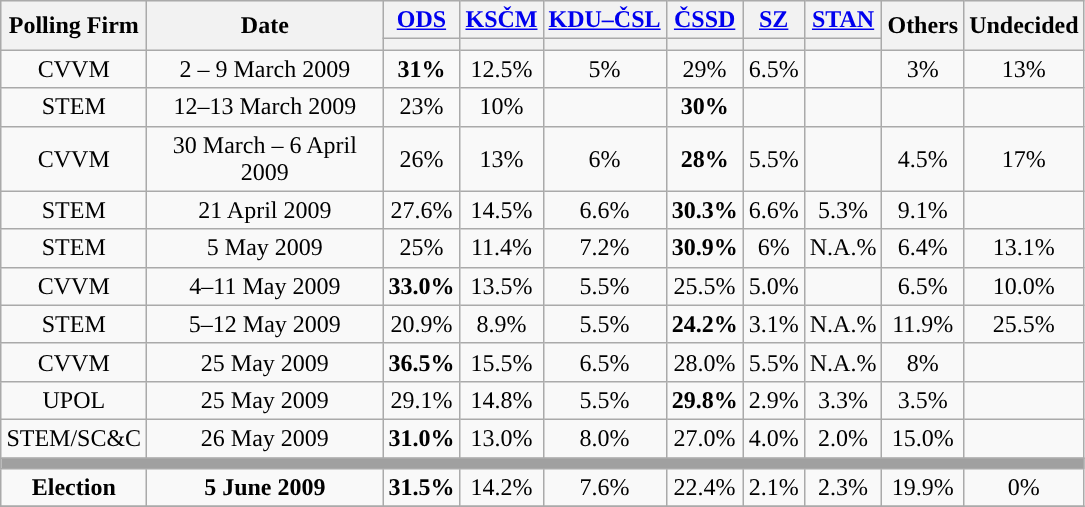<table class="wikitable" style=text-align:center>
<tr style="background-color:#E9E9E9">
<th style="width:90px;" rowspan="2">Polling Firm</th>
<th style="width:150px;" rowspan="2">Date</th>
<th><a href='#'>ODS</a></th>
<th><a href='#'>KSČM</a></th>
<th><a href='#'>KDU–ČSL</a></th>
<th><a href='#'>ČSSD</a></th>
<th><a href='#'>SZ</a></th>
<th><a href='#'>STAN</a></th>
<th style="width:40px;" rowspan="2">Others</th>
<th style="width:20px;" rowspan="2">Undecided</th>
</tr>
<tr>
<th style="background:"></th>
<th style="background:"></th>
<th style="background:"></th>
<th style="background:"></th>
<th style="background:"></th>
<th style="background:"></th>
</tr>
<tr>
<td>CVVM</td>
<td>2 – 9 March 2009</td>
<td><strong>31%</strong></td>
<td>12.5%</td>
<td>5%</td>
<td>29%</td>
<td>6.5%</td>
<td></td>
<td>3%</td>
<td>13%</td>
</tr>
<tr>
<td>STEM</td>
<td>12–13 March 2009</td>
<td>23%</td>
<td>10%</td>
<td></td>
<td><strong>30%</strong></td>
<td></td>
<td></td>
<td></td>
<td></td>
</tr>
<tr>
<td>CVVM</td>
<td>30 March – 6 April 2009</td>
<td>26%</td>
<td>13%</td>
<td>6%</td>
<td><strong>28%</strong></td>
<td>5.5%</td>
<td></td>
<td>4.5%</td>
<td>17%</td>
</tr>
<tr>
<td>STEM</td>
<td>21 April 2009</td>
<td>27.6%</td>
<td>14.5%</td>
<td>6.6%</td>
<td><strong>30.3%</strong></td>
<td>6.6%</td>
<td>5.3%</td>
<td>9.1%</td>
<td></td>
</tr>
<tr>
<td>STEM</td>
<td>5 May 2009</td>
<td>25%</td>
<td>11.4%</td>
<td>7.2%</td>
<td><strong>30.9%</strong></td>
<td>6%</td>
<td>N.A.%</td>
<td>6.4%</td>
<td>13.1%</td>
</tr>
<tr>
<td>CVVM</td>
<td>4–11 May 2009</td>
<td><strong>33.0%</strong></td>
<td>13.5%</td>
<td>5.5%</td>
<td>25.5%</td>
<td>5.0%</td>
<td></td>
<td>6.5%</td>
<td>10.0%</td>
</tr>
<tr>
<td>STEM</td>
<td>5–12 May 2009</td>
<td>20.9%</td>
<td>8.9%</td>
<td>5.5%</td>
<td><strong>24.2%</strong></td>
<td>3.1%</td>
<td>N.A.%</td>
<td>11.9%</td>
<td>25.5%</td>
</tr>
<tr>
<td>CVVM</td>
<td>25 May 2009</td>
<td><strong>36.5%</strong></td>
<td>15.5%</td>
<td>6.5%</td>
<td>28.0%</td>
<td>5.5%</td>
<td>N.A.%</td>
<td>8%</td>
<td></td>
</tr>
<tr>
<td>UPOL</td>
<td>25 May 2009</td>
<td>29.1%</td>
<td>14.8%</td>
<td>5.5%</td>
<td><strong>29.8%</strong></td>
<td>2.9%</td>
<td>3.3%</td>
<td>3.5%</td>
<td></td>
</tr>
<tr>
<td>STEM/SC&C</td>
<td>26 May 2009</td>
<td><strong>31.0%</strong></td>
<td>13.0%</td>
<td>8.0%</td>
<td>27.0%</td>
<td>4.0%</td>
<td>2.0%</td>
<td>15.0%</td>
<td></td>
</tr>
<tr>
<td colspan="10" style="background:#A0A0A0"></td>
</tr>
<tr>
<td><strong>Election</strong></td>
<td><strong>5 June 2009</strong></td>
<td><strong>31.5%</strong></td>
<td>14.2%</td>
<td>7.6%</td>
<td>22.4%</td>
<td>2.1%</td>
<td>2.3%</td>
<td>19.9%</td>
<td>0%</td>
</tr>
<tr>
</tr>
</table>
